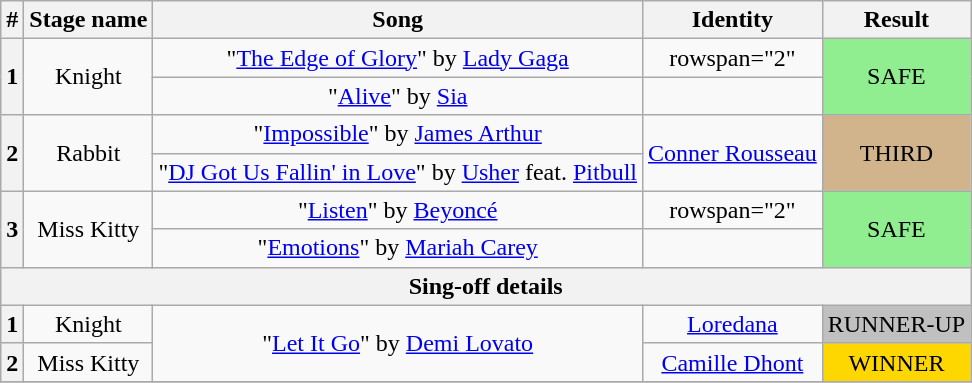<table class="wikitable plainrowheaders" style="text-align: center;">
<tr>
<th>#</th>
<th>Stage name</th>
<th>Song</th>
<th>Identity</th>
<th>Result</th>
</tr>
<tr>
<th rowspan="2">1</th>
<td rowspan="2">Knight</td>
<td>"<a href='#'>The Edge of Glory</a>" by <a href='#'>Lady Gaga</a></td>
<td>rowspan="2" </td>
<td rowspan="2" bgcolor="lightgreen">SAFE</td>
</tr>
<tr>
<td>"<a href='#'>Alive</a>" by <a href='#'>Sia</a></td>
</tr>
<tr>
<th rowspan="2">2</th>
<td rowspan="2">Rabbit</td>
<td>"<a href='#'>Impossible</a>" by <a href='#'>James Arthur</a></td>
<td rowspan="2"><a href='#'>Conner Rousseau</a></td>
<td rowspan="2" bgcolor=tan>THIRD</td>
</tr>
<tr>
<td>"<a href='#'>DJ Got Us Fallin' in Love</a>" by <a href='#'>Usher</a> feat. <a href='#'>Pitbull</a></td>
</tr>
<tr>
<th rowspan="2">3</th>
<td rowspan="2">Miss Kitty</td>
<td>"<a href='#'>Listen</a>" by <a href='#'>Beyoncé</a></td>
<td>rowspan="2" </td>
<td rowspan="2" bgcolor="lightgreen">SAFE</td>
</tr>
<tr>
<td>"<a href='#'>Emotions</a>" by <a href='#'>Mariah Carey</a></td>
</tr>
<tr>
<th colspan="5">Sing-off details</th>
</tr>
<tr>
<th>1</th>
<td>Knight</td>
<td rowspan="2">"<a href='#'>Let It Go</a>" by <a href='#'>Demi Lovato</a></td>
<td><a href='#'>Loredana</a></td>
<td bgcolor=silver>RUNNER-UP</td>
</tr>
<tr>
<th>2</th>
<td>Miss Kitty</td>
<td><a href='#'>Camille Dhont</a></td>
<td bgcolor=gold>WINNER</td>
</tr>
<tr>
</tr>
</table>
